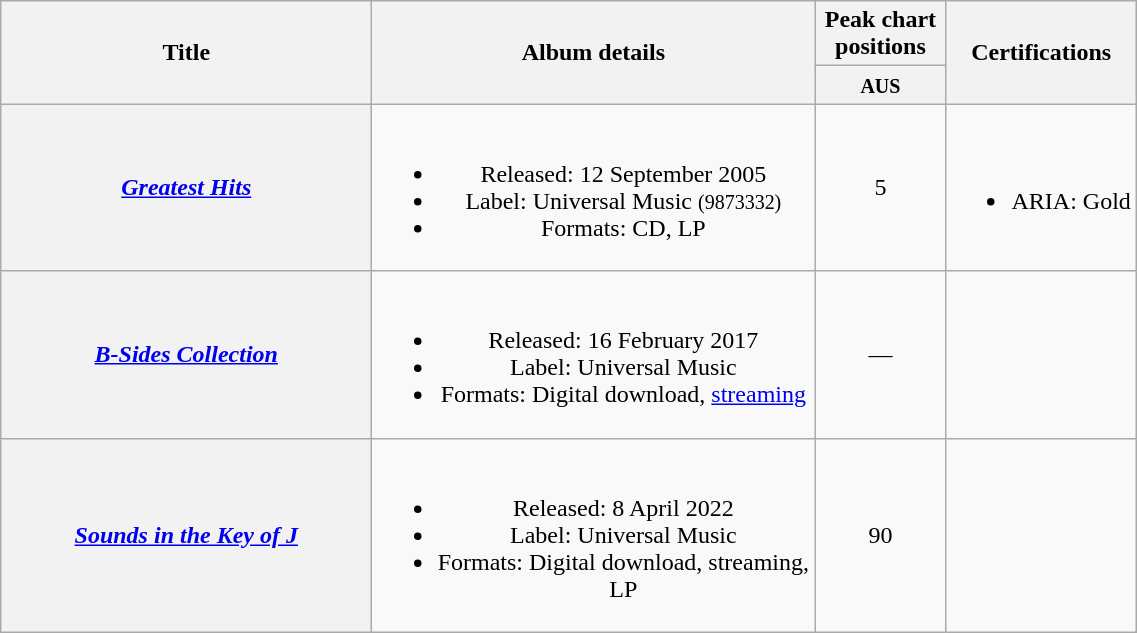<table class="wikitable plainrowheaders" style="text-align:center">
<tr>
<th scope="col" rowspan="2" style="width:15em;">Title</th>
<th scope="col" rowspan="2" style="width:18em;">Album details</th>
<th scope="col" colspan="1" style="width:5em;">Peak chart<br>positions</th>
<th scope="col" rowspan="2" style="width:8m;">Certifications</th>
</tr>
<tr>
<th scope="col" style="text-align:center;"><small>AUS<br></small></th>
</tr>
<tr>
<th scope="row"><em><a href='#'>Greatest Hits</a></em></th>
<td><br><ul><li>Released: 12 September 2005</li><li>Label: Universal Music <small>(9873332)</small></li><li>Formats: CD, LP</li></ul></td>
<td>5</td>
<td><br><ul><li>ARIA: Gold</li></ul></td>
</tr>
<tr>
<th scope="row"><em><a href='#'>B-Sides Collection</a></em></th>
<td><br><ul><li>Released: 16 February 2017</li><li>Label: Universal Music</li><li>Formats: Digital download, <a href='#'>streaming</a></li></ul></td>
<td>—</td>
<td></td>
</tr>
<tr>
<th scope="row"><em><a href='#'>Sounds in the Key of J</a></em></th>
<td><br><ul><li>Released: 8 April 2022</li><li>Label: Universal Music</li><li>Formats: Digital download, streaming, LP</li></ul></td>
<td>90</td>
<td></td>
</tr>
</table>
